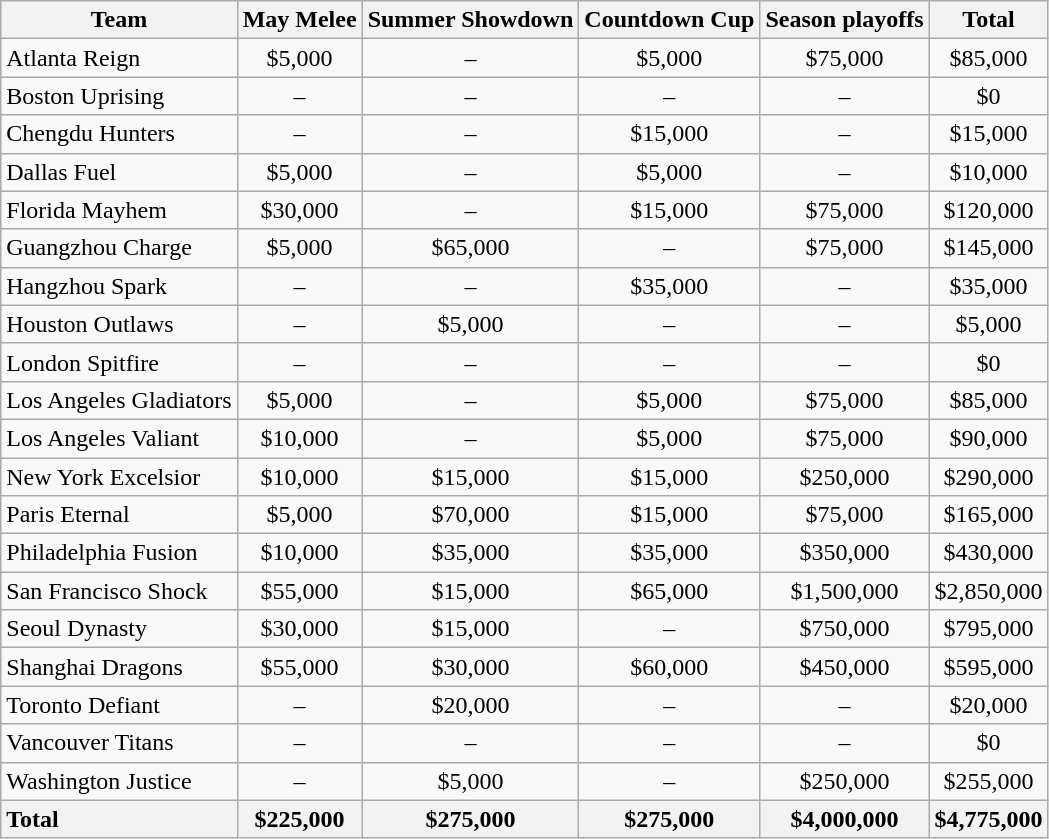<table class="wikitable sortable" style="text-align:center;">
<tr>
<th>Team</th>
<th data-sort-type=currency>May Melee</th>
<th data-sort-type=currency>Summer Showdown</th>
<th data-sort-type=currency>Countdown Cup</th>
<th data-sort-type=currency>Season playoffs</th>
<th data-sort-type=currency>Total</th>
</tr>
<tr>
<td align=left>Atlanta Reign</td>
<td>$5,000</td>
<td>–</td>
<td>$5,000</td>
<td>$75,000</td>
<td>$85,000</td>
</tr>
<tr>
<td align=left>Boston Uprising</td>
<td>–</td>
<td>–</td>
<td>–</td>
<td>–</td>
<td>$0</td>
</tr>
<tr>
<td align=left>Chengdu Hunters</td>
<td>–</td>
<td>–</td>
<td>$15,000</td>
<td>–</td>
<td>$15,000</td>
</tr>
<tr>
<td align=left>Dallas Fuel</td>
<td>$5,000</td>
<td>–</td>
<td>$5,000</td>
<td>–</td>
<td>$10,000</td>
</tr>
<tr>
<td align=left>Florida Mayhem</td>
<td>$30,000</td>
<td>–</td>
<td>$15,000</td>
<td>$75,000</td>
<td>$120,000</td>
</tr>
<tr>
<td align=left>Guangzhou Charge</td>
<td>$5,000</td>
<td>$65,000</td>
<td>–</td>
<td>$75,000</td>
<td>$145,000</td>
</tr>
<tr>
<td align=left>Hangzhou Spark</td>
<td>–</td>
<td>–</td>
<td>$35,000</td>
<td>–</td>
<td>$35,000</td>
</tr>
<tr>
<td align=left>Houston Outlaws</td>
<td>–</td>
<td>$5,000</td>
<td>–</td>
<td>–</td>
<td>$5,000</td>
</tr>
<tr>
<td align=left>London Spitfire</td>
<td>–</td>
<td>–</td>
<td>–</td>
<td>–</td>
<td>$0</td>
</tr>
<tr>
<td align=left>Los Angeles Gladiators</td>
<td>$5,000</td>
<td>–</td>
<td>$5,000</td>
<td>$75,000</td>
<td>$85,000</td>
</tr>
<tr>
<td align=left>Los Angeles Valiant</td>
<td>$10,000</td>
<td>–</td>
<td>$5,000</td>
<td>$75,000</td>
<td>$90,000</td>
</tr>
<tr>
<td align=left>New York Excelsior</td>
<td>$10,000</td>
<td>$15,000</td>
<td>$15,000</td>
<td>$250,000</td>
<td>$290,000</td>
</tr>
<tr>
<td align=left>Paris Eternal</td>
<td>$5,000</td>
<td>$70,000</td>
<td>$15,000</td>
<td>$75,000</td>
<td>$165,000</td>
</tr>
<tr>
<td align=left>Philadelphia Fusion</td>
<td>$10,000</td>
<td>$35,000</td>
<td>$35,000</td>
<td>$350,000</td>
<td>$430,000</td>
</tr>
<tr>
<td align=left>San Francisco Shock</td>
<td>$55,000</td>
<td>$15,000</td>
<td>$65,000</td>
<td>$1,500,000</td>
<td>$2,850,000</td>
</tr>
<tr>
<td align=left>Seoul Dynasty</td>
<td>$30,000</td>
<td>$15,000</td>
<td>–</td>
<td>$750,000</td>
<td>$795,000</td>
</tr>
<tr>
<td align=left>Shanghai Dragons</td>
<td>$55,000</td>
<td>$30,000</td>
<td>$60,000</td>
<td>$450,000</td>
<td>$595,000</td>
</tr>
<tr>
<td align=left>Toronto Defiant</td>
<td>–</td>
<td>$20,000</td>
<td>–</td>
<td>–</td>
<td>$20,000</td>
</tr>
<tr>
<td align=left>Vancouver Titans</td>
<td>–</td>
<td>–</td>
<td>–</td>
<td>–</td>
<td>$0</td>
</tr>
<tr>
<td align=left>Washington Justice</td>
<td>–</td>
<td>$5,000</td>
<td>–</td>
<td>$250,000</td>
<td>$255,000</td>
</tr>
<tr class="sortbottom">
<th style="text-align:left;">Total</th>
<th>$225,000</th>
<th>$275,000</th>
<th>$275,000</th>
<th>$4,000,000</th>
<th>$4,775,000</th>
</tr>
</table>
